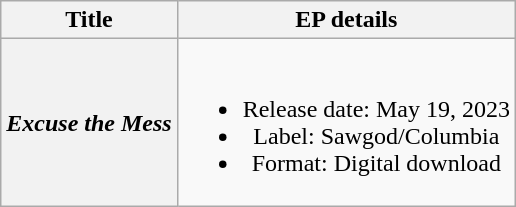<table class="wikitable plainrowheaders" style="text-align:center">
<tr>
<th scope="col">Title</th>
<th scope="col">EP details</th>
</tr>
<tr>
<th scope="row"><em>Excuse the Mess</em></th>
<td><br><ul><li>Release date: May 19, 2023</li><li>Label: Sawgod/Columbia</li><li>Format: Digital download</li></ul></td>
</tr>
</table>
